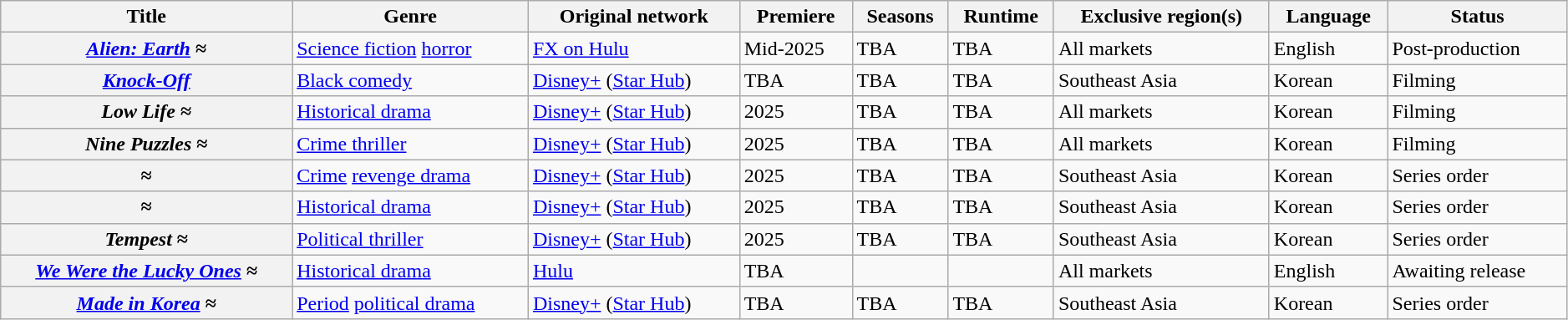<table class="wikitable plainrowheaders sortable" style="width:99%;">
<tr>
<th>Title</th>
<th>Genre</th>
<th>Original network</th>
<th>Premiere</th>
<th>Seasons</th>
<th>Runtime</th>
<th>Exclusive region(s)</th>
<th>Language</th>
<th>Status</th>
</tr>
<tr>
<th scope="row"><em><a href='#'>Alien: Earth</a></em> <strong>≈</strong></th>
<td><a href='#'>Science fiction</a> <a href='#'>horror</a></td>
<td><a href='#'>FX on Hulu</a></td>
<td>Mid-2025</td>
<td>TBA</td>
<td>TBA</td>
<td>All markets</td>
<td>English</td>
<td>Post-production</td>
</tr>
<tr>
<th scope="row"><em><a href='#'>Knock-Off</a></em></th>
<td><a href='#'>Black comedy</a></td>
<td><a href='#'>Disney+</a> (<a href='#'>Star Hub</a>)</td>
<td>TBA</td>
<td>TBA</td>
<td>TBA</td>
<td>Southeast Asia</td>
<td>Korean</td>
<td>Filming</td>
</tr>
<tr>
<th scope="row"><em>Low Life</em> <strong>≈</strong></th>
<td><a href='#'>Historical drama</a></td>
<td><a href='#'>Disney+</a> (<a href='#'>Star Hub</a>)</td>
<td>2025</td>
<td>TBA</td>
<td>TBA</td>
<td>All markets</td>
<td>Korean</td>
<td>Filming</td>
</tr>
<tr>
<th scope="row"><em>Nine Puzzles</em> <strong>≈</strong></th>
<td><a href='#'>Crime thriller</a></td>
<td><a href='#'>Disney+</a> (<a href='#'>Star Hub</a>)</td>
<td>2025</td>
<td>TBA</td>
<td>TBA</td>
<td>All markets</td>
<td>Korean</td>
<td>Filming</td>
</tr>
<tr>
<th scope="row"><em></em> <strong>≈</strong></th>
<td><a href='#'>Crime</a> <a href='#'>revenge drama</a></td>
<td><a href='#'>Disney+</a> (<a href='#'>Star Hub</a>)</td>
<td>2025</td>
<td>TBA</td>
<td>TBA</td>
<td>Southeast Asia</td>
<td>Korean</td>
<td>Series order</td>
</tr>
<tr>
<th scope="row"><em></em> <strong>≈</strong></th>
<td><a href='#'>Historical drama</a></td>
<td><a href='#'>Disney+</a> (<a href='#'>Star Hub</a>)</td>
<td>2025</td>
<td>TBA</td>
<td>TBA</td>
<td>Southeast Asia</td>
<td>Korean</td>
<td>Series order</td>
</tr>
<tr>
<th scope="row"><em>Tempest</em> <strong>≈</strong></th>
<td><a href='#'>Political thriller</a></td>
<td><a href='#'>Disney+</a> (<a href='#'>Star Hub</a>)</td>
<td>2025</td>
<td>TBA</td>
<td>TBA</td>
<td>Southeast Asia</td>
<td>Korean</td>
<td>Series order</td>
</tr>
<tr>
<th scope="row"><em><a href='#'>We Were the Lucky Ones</a></em> <strong>≈</strong></th>
<td><a href='#'>Historical drama</a></td>
<td><a href='#'>Hulu</a></td>
<td>TBA</td>
<td></td>
<td></td>
<td>All markets</td>
<td>English</td>
<td>Awaiting release</td>
</tr>
<tr>
<th scope="row"><em><a href='#'>Made in Korea</a></em> <strong>≈</strong></th>
<td><a href='#'>Period</a> <a href='#'>political drama</a></td>
<td><a href='#'>Disney+</a> (<a href='#'>Star Hub</a>)</td>
<td>TBA</td>
<td>TBA</td>
<td>TBA</td>
<td>Southeast Asia</td>
<td>Korean</td>
<td>Series order</td>
</tr>
</table>
